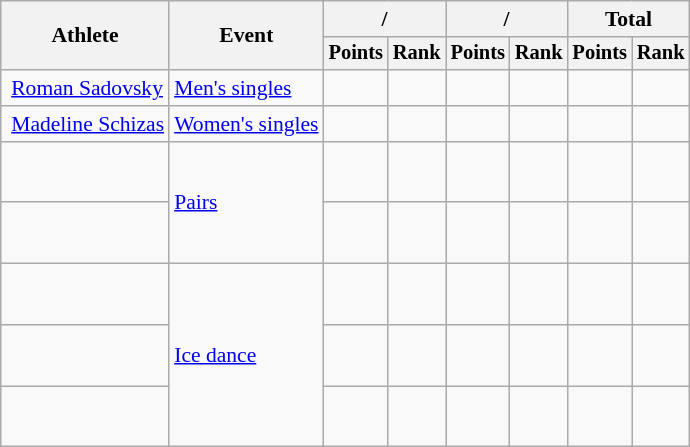<table class="wikitable" style="font-size:90%; text-align:center">
<tr>
<th rowspan=2>Athlete</th>
<th rowspan=2>Event</th>
<th colspan=2>/</th>
<th colspan=2>/</th>
<th colspan=2>Total</th>
</tr>
<tr style="font-size:95%">
<th>Points</th>
<th>Rank</th>
<th>Points</th>
<th>Rank</th>
<th>Points</th>
<th>Rank</th>
</tr>
<tr>
<td align=left> <a href='#'>Roman Sadovsky</a></td>
<td align=left><a href='#'>Men's singles</a></td>
<td></td>
<td></td>
<td></td>
<td></td>
<td></td>
<td></td>
</tr>
<tr>
<td align=left> <a href='#'>Madeline Schizas</a></td>
<td align=left><a href='#'>Women's singles</a></td>
<td></td>
<td></td>
<td></td>
<td></td>
<td></td>
<td></td>
</tr>
<tr>
<td align=left> <br> </td>
<td align=left rowspan=2><a href='#'>Pairs</a></td>
<td></td>
<td></td>
<td></td>
<td></td>
<td></td>
<td></td>
</tr>
<tr>
<td align=left> <br> </td>
<td></td>
<td></td>
<td></td>
<td></td>
<td></td>
<td></td>
</tr>
<tr>
<td align=left> <br> </td>
<td align=left rowspan=3><a href='#'>Ice dance</a></td>
<td></td>
<td></td>
<td></td>
<td></td>
<td></td>
<td></td>
</tr>
<tr>
<td align=left> <br> </td>
<td></td>
<td></td>
<td></td>
<td></td>
<td></td>
<td></td>
</tr>
<tr>
<td align=left> <br> </td>
<td></td>
<td></td>
<td></td>
<td></td>
<td></td>
<td></td>
</tr>
</table>
